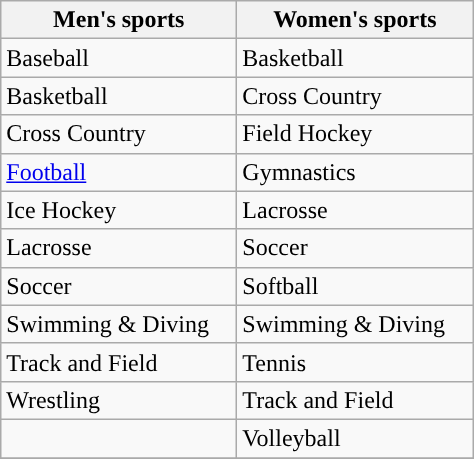<table class="wikitable">
<tr>
<th width=150px>Men's sports</th>
<th width=150px>Women's sports</th>
</tr>
<tr>
<td>Baseball</td>
<td>Basketball</td>
</tr>
<tr>
<td>Basketball</td>
<td>Cross Country</td>
</tr>
<tr>
<td>Cross Country</td>
<td>Field Hockey</td>
</tr>
<tr>
<td><a href='#'>Football</a></td>
<td>Gymnastics</td>
</tr>
<tr>
<td>Ice Hockey</td>
<td>Lacrosse</td>
</tr>
<tr>
<td>Lacrosse</td>
<td>Soccer</td>
</tr>
<tr>
<td>Soccer</td>
<td>Softball</td>
</tr>
<tr>
<td>Swimming & Diving</td>
<td>Swimming & Diving</td>
</tr>
<tr>
<td>Track and Field</td>
<td>Tennis</td>
</tr>
<tr>
<td>Wrestling</td>
<td>Track and Field</td>
</tr>
<tr>
<td></td>
<td>Volleyball</td>
</tr>
<tr>
</tr>
</table>
